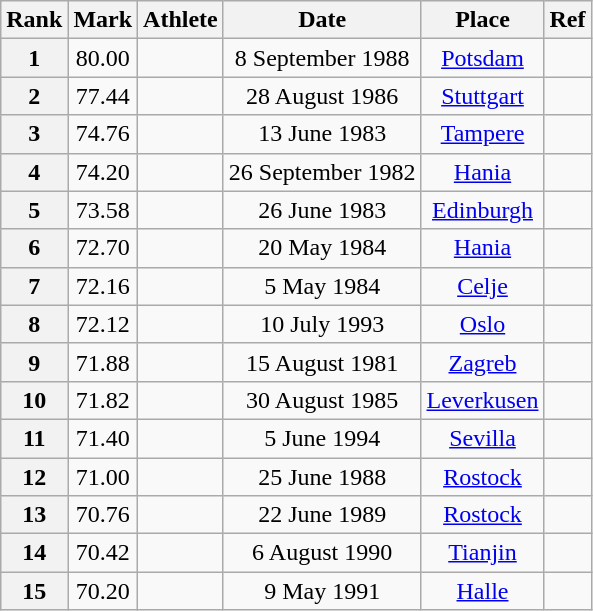<table class="wikitable" style="text-align:center;">
<tr>
<th>Rank</th>
<th>Mark</th>
<th>Athlete</th>
<th>Date</th>
<th>Place</th>
<th>Ref</th>
</tr>
<tr>
<th>1</th>
<td>80.00</td>
<td align=left></td>
<td>8 September 1988</td>
<td><a href='#'>Potsdam</a></td>
<td></td>
</tr>
<tr>
<th>2</th>
<td>77.44</td>
<td align=left></td>
<td>28 August 1986</td>
<td><a href='#'>Stuttgart</a></td>
<td></td>
</tr>
<tr>
<th>3</th>
<td>74.76</td>
<td align=left></td>
<td>13 June 1983</td>
<td><a href='#'>Tampere</a></td>
<td></td>
</tr>
<tr>
<th>4</th>
<td>74.20</td>
<td align=left></td>
<td>26 September 1982</td>
<td><a href='#'>Hania</a></td>
<td></td>
</tr>
<tr>
<th>5</th>
<td>73.58</td>
<td align=left></td>
<td>26 June 1983</td>
<td><a href='#'>Edinburgh</a></td>
<td></td>
</tr>
<tr>
<th>6</th>
<td>72.70</td>
<td align=left></td>
<td>20 May 1984</td>
<td><a href='#'>Hania</a></td>
<td></td>
</tr>
<tr>
<th>7</th>
<td>72.16</td>
<td align=left></td>
<td>5 May 1984</td>
<td><a href='#'>Celje</a></td>
<td></td>
</tr>
<tr>
<th>8</th>
<td>72.12</td>
<td align=left></td>
<td>10 July 1993</td>
<td><a href='#'>Oslo</a></td>
<td></td>
</tr>
<tr>
<th>9</th>
<td>71.88</td>
<td align=left></td>
<td>15 August 1981</td>
<td><a href='#'>Zagreb</a></td>
<td></td>
</tr>
<tr>
<th>10</th>
<td>71.82</td>
<td align=left></td>
<td>30 August 1985</td>
<td><a href='#'>Leverkusen</a></td>
<td></td>
</tr>
<tr>
<th>11</th>
<td>71.40</td>
<td align=left></td>
<td>5 June 1994</td>
<td><a href='#'>Sevilla</a></td>
<td></td>
</tr>
<tr>
<th>12</th>
<td>71.00</td>
<td align=left></td>
<td>25 June 1988</td>
<td><a href='#'>Rostock</a></td>
<td></td>
</tr>
<tr>
<th>13</th>
<td>70.76</td>
<td align=left></td>
<td>22 June 1989</td>
<td><a href='#'>Rostock</a></td>
<td></td>
</tr>
<tr>
<th>14</th>
<td>70.42</td>
<td align=left></td>
<td>6 August 1990</td>
<td><a href='#'>Tianjin</a></td>
<td></td>
</tr>
<tr>
<th>15</th>
<td>70.20</td>
<td align=left></td>
<td>9 May 1991</td>
<td><a href='#'>Halle</a></td>
<td></td>
</tr>
</table>
